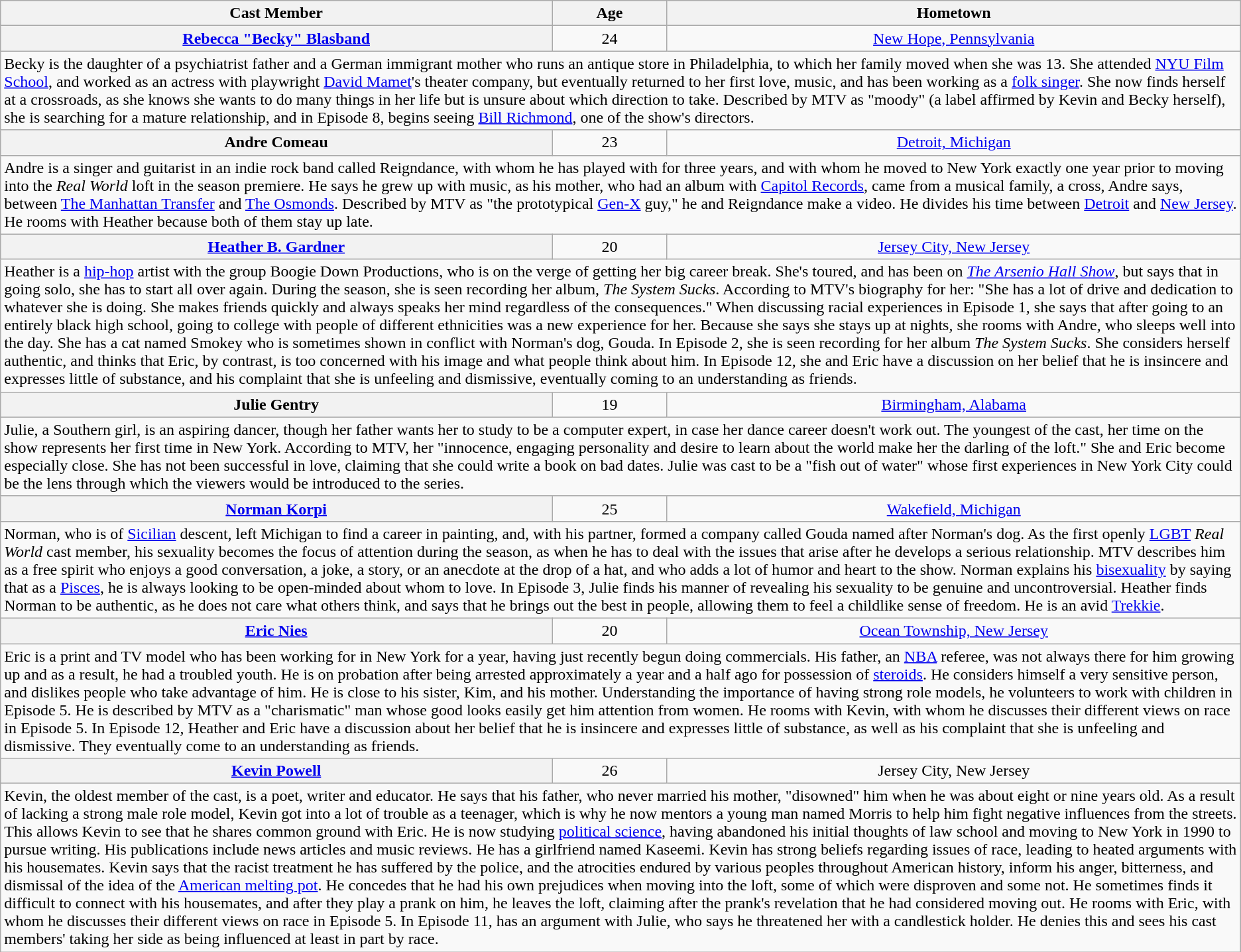<table class="wikitable sortable">
<tr>
<th scope="col">Cast Member</th>
<th scope="col">Age</th>
<th scope="col">Hometown</th>
</tr>
<tr align="center">
<th scope="row"><a href='#'>Rebecca "Becky" Blasband</a></th>
<td>24</td>
<td><a href='#'>New Hope, Pennsylvania</a></td>
</tr>
<tr class="expand-child">
<td colspan="3">Becky is the daughter of a psychiatrist father and a German immigrant mother who runs an antique store in Philadelphia, to which her family moved when she was 13. She attended  <a href='#'>NYU Film School</a>, and worked as an actress with playwright <a href='#'>David Mamet</a>'s theater company, but eventually returned to her first love, music, and has been working as a <a href='#'>folk singer</a>. She now finds herself at a crossroads, as she knows she wants to do many things in her life but is unsure about which direction to take. Described by MTV as "moody" (a label affirmed by Kevin and Becky herself), she is searching for a mature relationship, and in Episode 8, begins seeing <a href='#'>Bill Richmond</a>, one of the show's directors.</td>
</tr>
<tr align="center">
<th scope="row">Andre Comeau</th>
<td>23</td>
<td><a href='#'>Detroit, Michigan</a></td>
</tr>
<tr class="expand-child">
<td colspan="3">Andre is a singer and guitarist in an indie rock band called Reigndance, with whom he has played with for three years, and with whom he moved to New York exactly one year prior to moving into the <em>Real World</em> loft in the season premiere. He says he grew up with music, as his mother, who had an album with <a href='#'>Capitol Records</a>, came from a musical family, a cross, Andre says, between <a href='#'>The Manhattan Transfer</a> and <a href='#'>The Osmonds</a>. Described by MTV as "the prototypical <a href='#'>Gen-X</a> guy," he and Reigndance make a video. He divides his time between <a href='#'>Detroit</a> and <a href='#'>New Jersey</a>. He rooms with Heather because both of them stay up late.</td>
</tr>
<tr align="center">
<th scope="row"><a href='#'>Heather B. Gardner</a></th>
<td>20</td>
<td><a href='#'>Jersey City, New Jersey</a></td>
</tr>
<tr class="expand-child">
<td colspan="3">Heather is a <a href='#'>hip-hop</a> artist with the group Boogie Down Productions, who is on the verge of getting her big career break. She's toured, and has been on <em><a href='#'>The Arsenio Hall Show</a></em>, but says that in going solo, she has to start all over again. During the season, she is seen recording her album, <em>The System Sucks</em>. According to MTV's biography for her: "She has a lot of drive and dedication to whatever she is doing. She makes friends quickly and always speaks her mind regardless of the consequences." When discussing racial experiences in Episode 1, she says that after going to an entirely black high school, going to college with people of different ethnicities was a new experience for her. Because she says she stays up at nights, she rooms with Andre, who sleeps well into the day. She has a cat named Smokey who is sometimes shown in conflict with Norman's dog, Gouda. In Episode 2, she is seen recording for her album <em>The System Sucks</em>. She considers herself authentic, and thinks that Eric, by contrast, is too concerned with his image and what people think about him. In Episode 12, she and Eric have a discussion on her belief that he is insincere and expresses little of substance, and his complaint that she is unfeeling and dismissive, eventually coming to an understanding as friends.</td>
</tr>
<tr align="center">
<th scope="row">Julie Gentry</th>
<td>19</td>
<td><a href='#'>Birmingham, Alabama</a></td>
</tr>
<tr class="expand-child">
<td colspan="3">Julie, a Southern girl, is an aspiring dancer, though her father wants her to study to be a computer expert, in case her dance career doesn't work out. The youngest of the cast, her time on the show represents her first time in New York. According to MTV, her "innocence, engaging personality and desire to learn about the world make her the darling of the loft." She and Eric become especially close. She has not been successful in love, claiming that she could write a book on bad dates. Julie was cast to be a "fish out of water" whose first experiences in New York City could be the lens through which the viewers would be introduced to the series.</td>
</tr>
<tr align="center">
<th scope="row"><a href='#'>Norman Korpi</a></th>
<td>25</td>
<td><a href='#'>Wakefield, Michigan</a></td>
</tr>
<tr class="expand-child">
<td colspan="3">Norman, who is of <a href='#'>Sicilian</a> descent, left Michigan to find a career in painting, and, with his partner, formed a company called Gouda named after Norman's dog. As the first openly <a href='#'>LGBT</a> <em>Real World</em> cast member, his sexuality becomes the focus of attention during the season, as when he has to deal with the issues that arise after he develops a serious relationship. MTV describes him as a free spirit who enjoys a good conversation, a joke, a story, or an anecdote at the drop of a hat, and who adds a lot of humor and heart to the show. Norman explains his <a href='#'>bisexuality</a> by saying that as a <a href='#'>Pisces</a>, he is always looking to be open-minded about whom to love. In Episode 3, Julie finds his manner of revealing his sexuality to be genuine and uncontroversial. Heather finds Norman to be authentic, as he does not care what others think, and says that he brings out the best in people, allowing them to feel a childlike sense of freedom. He is an avid <a href='#'>Trekkie</a>.</td>
</tr>
<tr align="center">
<th scope="row"><a href='#'>Eric Nies</a></th>
<td>20</td>
<td><a href='#'>Ocean Township, New Jersey</a></td>
</tr>
<tr class="expand-child">
<td colspan="3">Eric is a print and TV model who has been working for in New York for a year, having just recently begun doing commercials. His father, an <a href='#'>NBA</a> referee, was not always there for him growing up and as a result, he had a troubled youth. He is on probation after being arrested approximately a year and a half ago for possession of <a href='#'>steroids</a>. He considers himself a very sensitive person, and dislikes people who take advantage of him. He is close to his sister, Kim, and his mother. Understanding the importance of having strong role models, he volunteers to work with children in Episode 5. He is described by MTV as a "charismatic" man whose good looks easily get him attention from women. He rooms with Kevin, with whom he discusses their different views on race in Episode 5. In Episode 12, Heather and Eric have a discussion about her belief that he is insincere and expresses little of substance, as well as his complaint that she is unfeeling and dismissive. They eventually come to an understanding as friends.</td>
</tr>
<tr align="center">
<th scope="row"><a href='#'>Kevin Powell</a></th>
<td>26</td>
<td>Jersey City, New Jersey</td>
</tr>
<tr class="expand-child">
<td colspan="3">Kevin, the oldest member of the cast, is a poet, writer and educator. He says that his father, who never married his mother, "disowned" him when he was about eight or nine years old. As a result of lacking a strong male role model, Kevin got into a lot of trouble as a teenager, which is why he now mentors a young man named Morris to help him fight negative influences from the streets. This allows Kevin to see that he shares common ground with Eric. He is now studying <a href='#'>political science</a>, having abandoned his initial thoughts of law school and moving to New York in 1990 to pursue writing. His publications include news articles and music reviews. He has a girlfriend named Kaseemi. Kevin has strong beliefs regarding issues of race, leading to heated arguments with his housemates. Kevin says that the racist treatment he has suffered by the police, and the atrocities endured by various peoples throughout American history, inform his anger, bitterness, and dismissal of the idea of the <a href='#'>American melting pot</a>. He concedes that he had his own prejudices when moving into the loft, some of which were disproven and some not. He sometimes finds it difficult to connect with his housemates, and after they play a prank on him, he leaves the loft, claiming after the prank's revelation that he had considered moving out. He rooms with Eric, with whom he discusses their different views on race in Episode 5. In Episode 11, has an argument with Julie, who says he threatened her with a candlestick holder. He denies this and sees his cast members' taking her side as being influenced at least in part by race.</td>
</tr>
</table>
